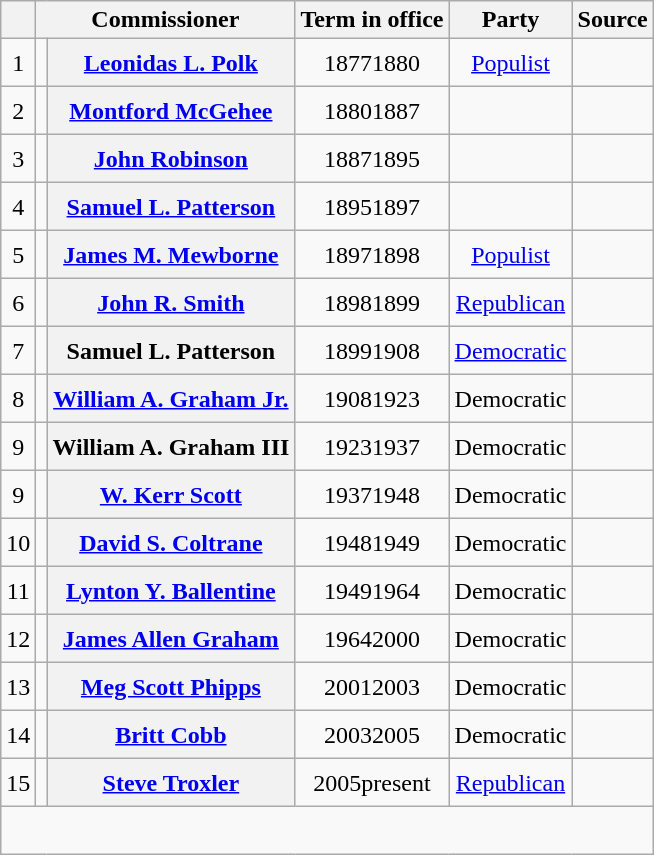<table class="wikitable sortable" style="text-align:center;">
<tr>
<th scope="col" data-sort-type="number"></th>
<th scope="col" colspan="2">Commissioner</th>
<th scope="col">Term in office</th>
<th scope="col">Party</th>
<th scope="col">Source</th>
</tr>
<tr style="height:2em;">
<td>1</td>
<td data-sort-value="Polk, Leonidas L."></td>
<th scope="row"><a href='#'>Leonidas L. Polk</a></th>
<td>18771880</td>
<td><a href='#'>Populist</a></td>
<td></td>
</tr>
<tr style="height:2em;">
<td>2</td>
<td data-sort-value="McGehee, Montford"></td>
<th scope="row"><a href='#'>Montford McGehee</a></th>
<td>18801887</td>
<td></td>
<td></td>
</tr>
<tr style="height:2em;">
<td>3</td>
<td data-sort-value="Robinson, John"></td>
<th scope="row"><a href='#'>John Robinson</a></th>
<td>18871895</td>
<td></td>
<td></td>
</tr>
<tr style="height:2em;">
<td>4</td>
<td data-sort-value="Patterson, Samuel L."></td>
<th scope="row"><a href='#'>Samuel L. Patterson</a></th>
<td>18951897</td>
<td></td>
<td></td>
</tr>
<tr style="height:2em;">
<td>5</td>
<td data-sort-value="Mewborne, James M."></td>
<th scope="row"><a href='#'>James M. Mewborne</a></th>
<td>18971898</td>
<td><a href='#'>Populist</a></td>
<td></td>
</tr>
<tr style="height:2em;">
<td>6</td>
<td data-sort-value="Smith, John R."></td>
<th scope="row"><a href='#'>John R. Smith</a></th>
<td>18981899</td>
<td><a href='#'>Republican</a></td>
<td></td>
</tr>
<tr style="height:2em;">
<td>7</td>
<td data-sort-value="Patterson, Samuel L."></td>
<th scope="row">Samuel L. Patterson</th>
<td>18991908</td>
<td><a href='#'>Democratic</a></td>
<td></td>
</tr>
<tr style="height:2em;">
<td>8</td>
<td data-sort-value="Graham, William A."></td>
<th scope="row"><a href='#'>William A. Graham Jr.</a></th>
<td>19081923</td>
<td>Democratic</td>
<td></td>
</tr>
<tr style="height:2em;">
<td>9</td>
<td data-sort-value="Graham, William A. III"></td>
<th scope="row">William A. Graham III</th>
<td>19231937</td>
<td>Democratic</td>
<td></td>
</tr>
<tr style="height:2em;">
<td>9</td>
<td data-sort-value="Scott, W. Kerr"></td>
<th scope="row"><a href='#'>W. Kerr Scott</a></th>
<td>19371948</td>
<td>Democratic</td>
<td></td>
</tr>
<tr style="height:2em;">
<td>10</td>
<td data-sort-value="Coltrane, David S."></td>
<th scope="row"><a href='#'>David S. Coltrane</a></th>
<td>19481949</td>
<td>Democratic</td>
<td></td>
</tr>
<tr style="height:2em;">
<td>11</td>
<td data-sort-value="Ballentine, Lynton Y."></td>
<th scope="row"><a href='#'>Lynton Y. Ballentine</a></th>
<td>19491964</td>
<td>Democratic</td>
<td></td>
</tr>
<tr style="height:2em;">
<td>12</td>
<td data-sort-value="Graham, James Allen"></td>
<th scope="row"><a href='#'>James Allen Graham</a></th>
<td>19642000</td>
<td>Democratic</td>
<td></td>
</tr>
<tr style="height:2em;">
<td>13</td>
<td data-sort-value="Phipps, Meg Scott"></td>
<th scope="row"><a href='#'>Meg Scott Phipps</a></th>
<td>20012003</td>
<td>Democratic</td>
<td></td>
</tr>
<tr style="height:2em;">
<td>14</td>
<td data-sort-value="Cobb, Britt"></td>
<th scope="row"><a href='#'>Britt Cobb</a></th>
<td>20032005</td>
<td>Democratic</td>
<td></td>
</tr>
<tr style="height:2em;">
<td>15</td>
<td data-sort-value="Troxler, Steve"></td>
<th scope="row"><a href='#'>Steve Troxler</a></th>
<td>2005present</td>
<td><a href='#'>Republican</a></td>
<td></td>
</tr>
<tr style="height:2em;">
</tr>
</table>
